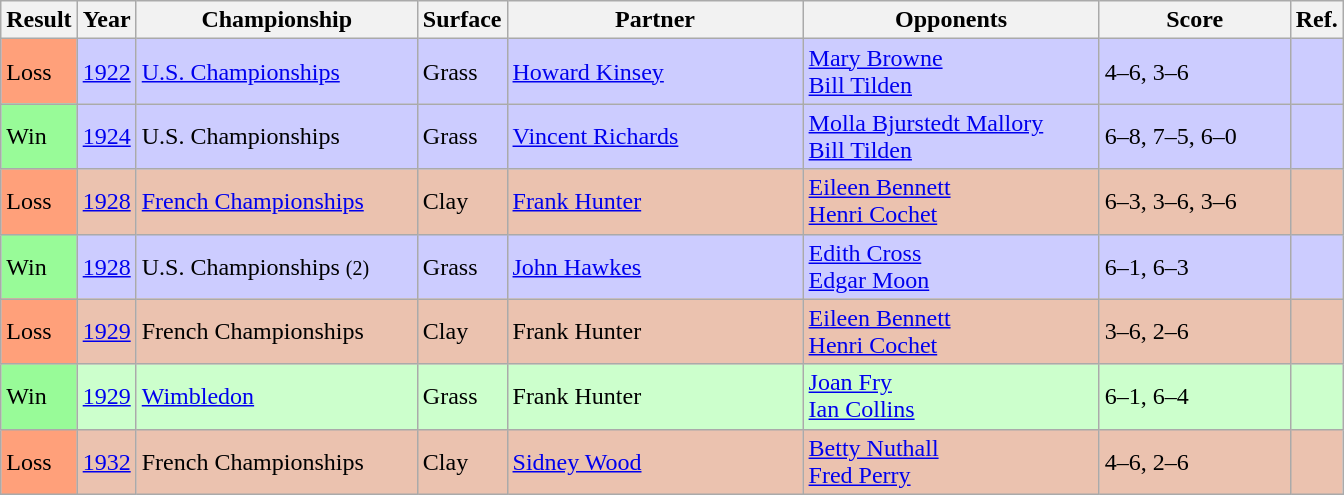<table class="sortable wikitable">
<tr>
<th style="width:40px">Result</th>
<th style="width:30px">Year</th>
<th style="width:180px">Championship</th>
<th style="width:50px">Surface</th>
<th style="width:190px">Partner</th>
<th style="width:190px">Opponents</th>
<th style="width:120px" class="unsortable">Score</th>
<th style="width:15px" class="unsortable">Ref.</th>
</tr>
<tr style="background:#ccf;">
<td style="background:#ffa07a;">Loss</td>
<td><a href='#'>1922</a></td>
<td><a href='#'>U.S. Championships</a></td>
<td>Grass</td>
<td> <a href='#'>Howard Kinsey</a></td>
<td> <a href='#'>Mary Browne</a><br> <a href='#'>Bill Tilden</a></td>
<td>4–6, 3–6</td>
<td></td>
</tr>
<tr style="background:#ccf;">
<td style="background:#98fb98;">Win</td>
<td><a href='#'>1924</a></td>
<td>U.S. Championships</td>
<td>Grass</td>
<td> <a href='#'>Vincent Richards</a></td>
<td> <a href='#'>Molla Bjurstedt Mallory</a><br> <a href='#'>Bill Tilden</a></td>
<td>6–8, 7–5, 6–0</td>
<td></td>
</tr>
<tr style="background:#ebc2af;">
<td style="background:#ffa07a;">Loss</td>
<td><a href='#'>1928</a></td>
<td><a href='#'>French Championships</a></td>
<td>Clay</td>
<td> <a href='#'>Frank Hunter</a></td>
<td> <a href='#'>Eileen Bennett</a><br> <a href='#'>Henri Cochet</a></td>
<td>6–3, 3–6, 3–6</td>
<td></td>
</tr>
<tr style="background:#ccf;">
<td style="background:#98fb98;">Win</td>
<td><a href='#'>1928</a></td>
<td>U.S. Championships <small>(2)</small></td>
<td>Grass</td>
<td> <a href='#'>John Hawkes</a></td>
<td> <a href='#'>Edith Cross</a><br> <a href='#'>Edgar Moon</a></td>
<td>6–1, 6–3</td>
<td></td>
</tr>
<tr style="background:#ebc2af;">
<td style="background:#ffa07a;">Loss</td>
<td><a href='#'>1929</a></td>
<td>French Championships</td>
<td>Clay</td>
<td> Frank Hunter</td>
<td> <a href='#'>Eileen Bennett</a><br> <a href='#'>Henri Cochet</a></td>
<td>3–6, 2–6</td>
<td></td>
</tr>
<tr style="background:#cfc;">
<td style="background:#98fb98;">Win</td>
<td><a href='#'>1929</a></td>
<td><a href='#'>Wimbledon</a></td>
<td>Grass</td>
<td> Frank Hunter</td>
<td> <a href='#'>Joan Fry</a><br> <a href='#'>Ian Collins</a></td>
<td>6–1, 6–4</td>
<td></td>
</tr>
<tr style="background:#ebc2af;">
<td style="background:#ffa07a;">Loss</td>
<td><a href='#'>1932</a></td>
<td>French Championships</td>
<td>Clay</td>
<td> <a href='#'>Sidney Wood</a></td>
<td> <a href='#'>Betty Nuthall</a><br> <a href='#'>Fred Perry</a></td>
<td>4–6, 2–6</td>
<td></td>
</tr>
</table>
